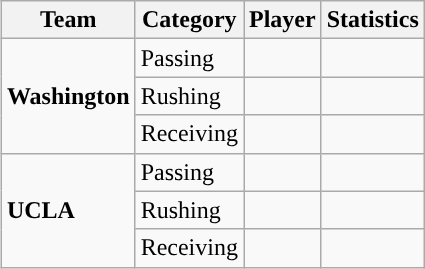<table class="wikitable" style="float: right;">
<tr>
<th>Team</th>
<th>Category</th>
<th>Player</th>
<th>Statistics</th>
</tr>
<tr>
<td rowspan=3><strong>Washington</strong></td>
<td>Passing</td>
<td></td>
<td></td>
</tr>
<tr>
<td>Rushing</td>
<td></td>
<td></td>
</tr>
<tr>
<td>Receiving</td>
<td></td>
<td></td>
</tr>
<tr>
<td rowspan=3><strong>UCLA</strong></td>
<td>Passing</td>
<td></td>
<td></td>
</tr>
<tr>
<td>Rushing</td>
<td></td>
<td></td>
</tr>
<tr>
<td>Receiving</td>
<td></td>
<td></td>
</tr>
</table>
